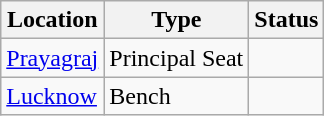<table class="wikitable">
<tr>
<th>Location</th>
<th>Type</th>
<th>Status</th>
</tr>
<tr>
<td><a href='#'>Prayagraj</a></td>
<td>Principal Seat</td>
<td></td>
</tr>
<tr>
<td><a href='#'>Lucknow</a></td>
<td>Bench</td>
<td></td>
</tr>
</table>
